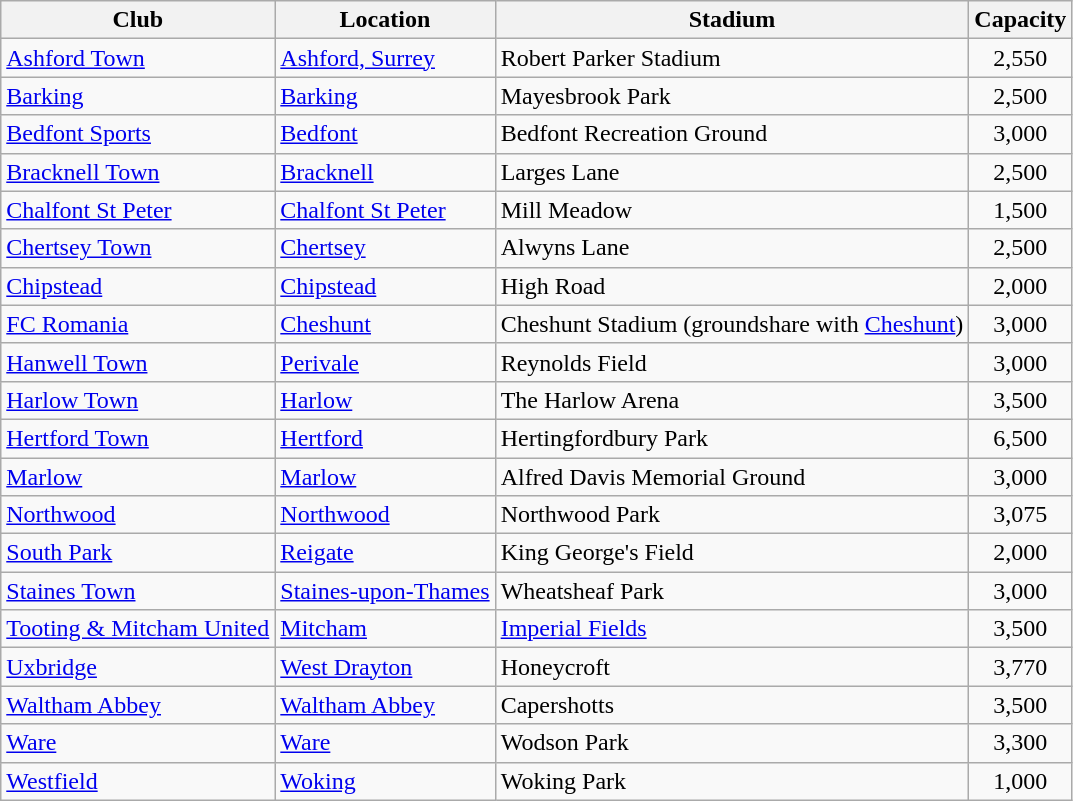<table class="wikitable sortable">
<tr>
<th>Club</th>
<th>Location</th>
<th>Stadium</th>
<th>Capacity</th>
</tr>
<tr>
<td><a href='#'>Ashford Town</a></td>
<td><a href='#'>Ashford, Surrey</a></td>
<td>Robert Parker Stadium</td>
<td align="center">2,550</td>
</tr>
<tr>
<td><a href='#'>Barking</a></td>
<td><a href='#'>Barking</a></td>
<td>Mayesbrook Park</td>
<td align="center">2,500</td>
</tr>
<tr>
<td><a href='#'>Bedfont Sports</a></td>
<td><a href='#'>Bedfont</a></td>
<td>Bedfont Recreation Ground</td>
<td align="center">3,000</td>
</tr>
<tr>
<td><a href='#'>Bracknell Town</a></td>
<td><a href='#'>Bracknell</a></td>
<td>Larges Lane</td>
<td align="center">2,500</td>
</tr>
<tr>
<td><a href='#'>Chalfont St Peter</a></td>
<td><a href='#'>Chalfont St Peter</a></td>
<td>Mill Meadow</td>
<td align="center">1,500</td>
</tr>
<tr>
<td><a href='#'>Chertsey Town</a></td>
<td><a href='#'>Chertsey</a></td>
<td>Alwyns Lane</td>
<td align="center">2,500</td>
</tr>
<tr>
<td><a href='#'>Chipstead</a></td>
<td><a href='#'>Chipstead</a></td>
<td>High Road</td>
<td align="center">2,000</td>
</tr>
<tr>
<td><a href='#'>FC Romania</a></td>
<td><a href='#'>Cheshunt</a></td>
<td>Cheshunt Stadium (groundshare with <a href='#'>Cheshunt</a>)</td>
<td align="center">3,000</td>
</tr>
<tr>
<td><a href='#'>Hanwell Town</a></td>
<td><a href='#'>Perivale</a></td>
<td>Reynolds Field</td>
<td align="center">3,000</td>
</tr>
<tr>
<td><a href='#'>Harlow Town</a></td>
<td><a href='#'>Harlow</a></td>
<td>The Harlow Arena</td>
<td align="center">3,500</td>
</tr>
<tr>
<td><a href='#'>Hertford Town</a></td>
<td><a href='#'>Hertford</a></td>
<td>Hertingfordbury Park</td>
<td align="center">6,500</td>
</tr>
<tr>
<td><a href='#'>Marlow</a></td>
<td><a href='#'>Marlow</a></td>
<td>Alfred Davis Memorial Ground</td>
<td align="center">3,000</td>
</tr>
<tr>
<td><a href='#'>Northwood</a></td>
<td><a href='#'>Northwood</a></td>
<td>Northwood Park</td>
<td align="center">3,075</td>
</tr>
<tr>
<td><a href='#'>South Park</a></td>
<td><a href='#'>Reigate</a></td>
<td>King George's Field</td>
<td align="center">2,000</td>
</tr>
<tr>
<td><a href='#'>Staines Town</a></td>
<td><a href='#'>Staines-upon-Thames</a></td>
<td>Wheatsheaf Park</td>
<td align="center">3,000</td>
</tr>
<tr>
<td><a href='#'>Tooting & Mitcham United</a></td>
<td><a href='#'>Mitcham</a></td>
<td><a href='#'>Imperial Fields</a></td>
<td align="center">3,500</td>
</tr>
<tr>
<td><a href='#'>Uxbridge</a></td>
<td><a href='#'>West Drayton</a></td>
<td>Honeycroft</td>
<td align="center">3,770</td>
</tr>
<tr>
<td><a href='#'>Waltham Abbey</a></td>
<td><a href='#'>Waltham Abbey</a></td>
<td>Capershotts</td>
<td align="center">3,500</td>
</tr>
<tr>
<td><a href='#'>Ware</a></td>
<td><a href='#'>Ware</a></td>
<td>Wodson Park</td>
<td align="center">3,300</td>
</tr>
<tr>
<td><a href='#'>Westfield</a></td>
<td><a href='#'>Woking</a> </td>
<td>Woking Park</td>
<td align="center">1,000</td>
</tr>
</table>
